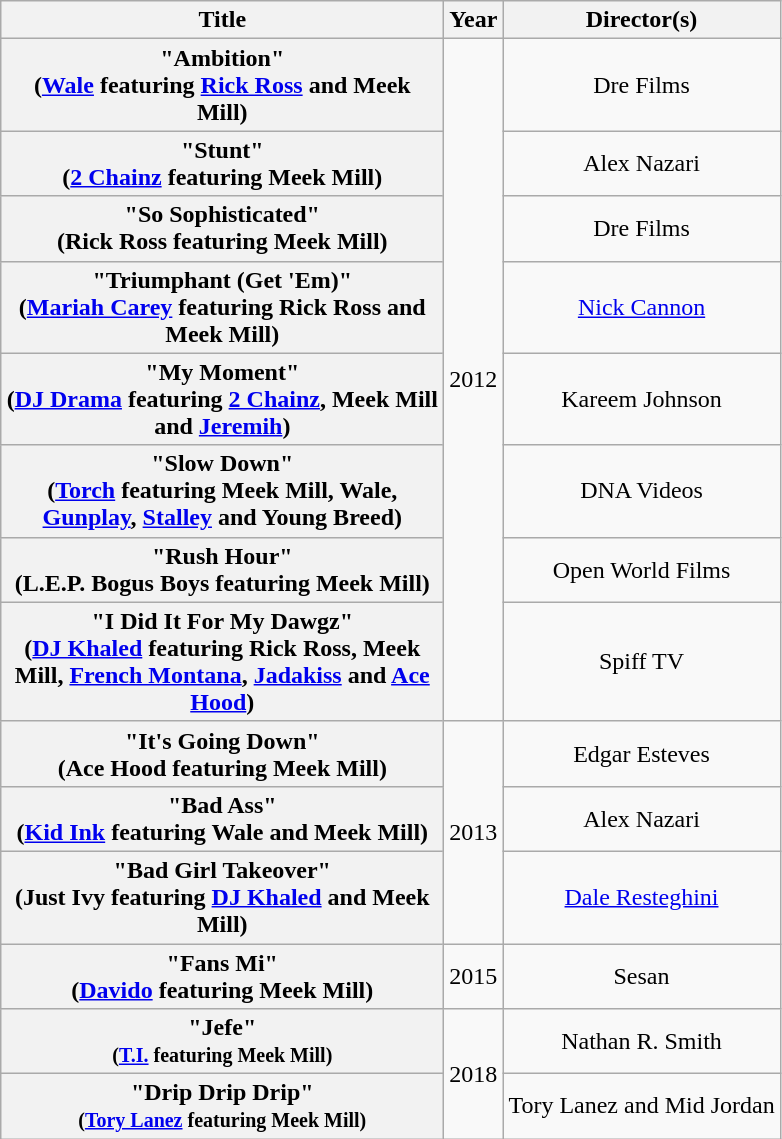<table class="wikitable plainrowheaders" style="text-align:center;">
<tr>
<th scope="col" style="width:18em;">Title</th>
<th scope="col">Year</th>
<th scope="col">Director(s)</th>
</tr>
<tr>
<th scope="row">"Ambition"<br><span>(<a href='#'>Wale</a> featuring <a href='#'>Rick Ross</a> and Meek Mill)</span></th>
<td rowspan="8">2012</td>
<td>Dre Films</td>
</tr>
<tr>
<th scope="row">"Stunt"<br><span>(<a href='#'>2 Chainz</a> featuring Meek Mill)</span></th>
<td>Alex Nazari</td>
</tr>
<tr>
<th scope="row">"So Sophisticated"<br><span>(Rick Ross featuring Meek Mill)</span></th>
<td>Dre Films</td>
</tr>
<tr>
<th scope="row">"Triumphant (Get 'Em)"<br><span>(<a href='#'>Mariah Carey</a> featuring Rick Ross and Meek Mill)</span></th>
<td><a href='#'>Nick Cannon</a></td>
</tr>
<tr>
<th scope="row">"My Moment"<br><span>(<a href='#'>DJ Drama</a> featuring <a href='#'>2 Chainz</a>, Meek Mill and <a href='#'>Jeremih</a>)</span></th>
<td>Kareem Johnson</td>
</tr>
<tr>
<th scope="row">"Slow Down"<br><span>(<a href='#'>Torch</a> featuring Meek Mill, Wale, <a href='#'>Gunplay</a>, <a href='#'>Stalley</a> and Young Breed)</span></th>
<td>DNA Videos</td>
</tr>
<tr>
<th scope="row">"Rush Hour"<br><span>(L.E.P. Bogus Boys featuring Meek Mill)</span></th>
<td>Open World Films</td>
</tr>
<tr>
<th scope="row">"I Did It For My Dawgz"<br><span>(<a href='#'>DJ Khaled</a> featuring Rick Ross, Meek Mill, <a href='#'>French Montana</a>, <a href='#'>Jadakiss</a> and <a href='#'>Ace Hood</a>)</span></th>
<td>Spiff TV</td>
</tr>
<tr>
<th scope="row">"It's Going Down"<br><span>(Ace Hood featuring Meek Mill)</span></th>
<td rowspan="3">2013</td>
<td>Edgar Esteves</td>
</tr>
<tr>
<th scope="row">"Bad Ass"<br><span>(<a href='#'>Kid Ink</a> featuring Wale and Meek Mill)</span></th>
<td>Alex Nazari</td>
</tr>
<tr>
<th scope="row">"Bad Girl Takeover"<br><span>(Just Ivy featuring <a href='#'>DJ Khaled</a> and Meek Mill)</span></th>
<td><a href='#'>Dale Resteghini</a></td>
</tr>
<tr>
<th scope="row">"Fans Mi" <br><span>(<a href='#'>Davido</a> featuring Meek Mill)</span></th>
<td rowspan="1">2015</td>
<td>Sesan</td>
</tr>
<tr>
<th scope="row">"Jefe"<br><small>(<a href='#'>T.I.</a> featuring Meek Mill)</small></th>
<td rowspan="2">2018</td>
<td>Nathan R. Smith</td>
</tr>
<tr>
<th scope="row">"Drip Drip Drip"<br><small>(<a href='#'>Tory Lanez</a> featuring Meek Mill)</small></th>
<td>Tory Lanez and Mid Jordan</td>
</tr>
</table>
